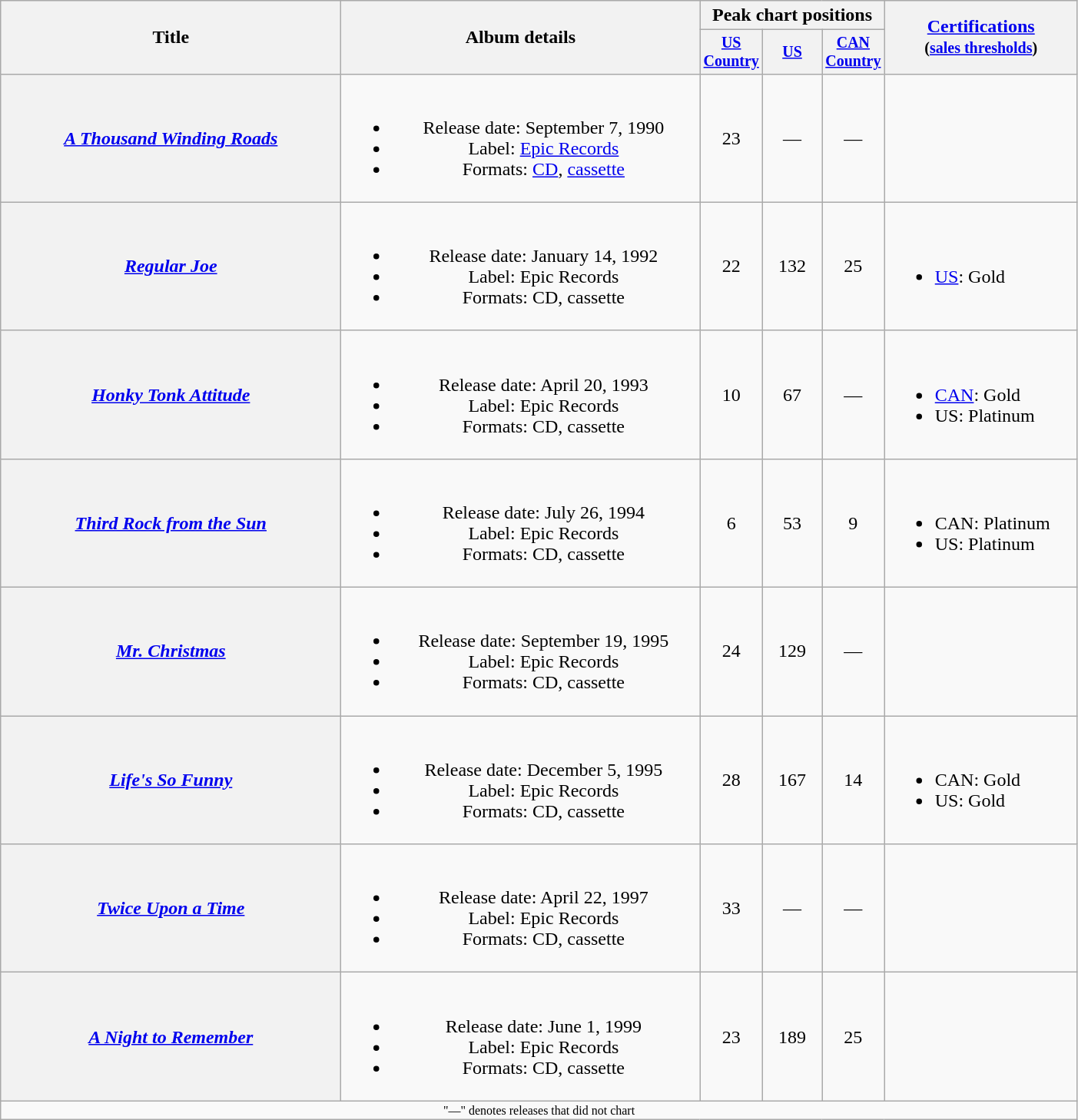<table class="wikitable plainrowheaders" style="text-align:center;">
<tr>
<th rowspan="2" style="width:18em;">Title</th>
<th rowspan="2" style="width:19em;">Album details</th>
<th colspan="3">Peak chart positions</th>
<th rowspan="2" style="width:10em;"><a href='#'>Certifications</a><br><small>(<a href='#'>sales thresholds</a>)</small></th>
</tr>
<tr style="font-size:smaller;">
<th width="45"><a href='#'>US Country</a><br></th>
<th width="45"><a href='#'>US</a><br></th>
<th width="45"><a href='#'>CAN Country</a><br></th>
</tr>
<tr>
<th scope="row"><em><a href='#'>A Thousand Winding Roads</a></em></th>
<td><br><ul><li>Release date: September 7, 1990</li><li>Label: <a href='#'>Epic Records</a></li><li>Formats: <a href='#'>CD</a>, <a href='#'>cassette</a></li></ul></td>
<td>23</td>
<td>—</td>
<td>—</td>
<td></td>
</tr>
<tr>
<th scope="row"><em><a href='#'>Regular Joe</a></em></th>
<td><br><ul><li>Release date: January 14, 1992</li><li>Label: Epic Records</li><li>Formats: CD, cassette</li></ul></td>
<td>22</td>
<td>132</td>
<td>25</td>
<td align="left"><br><ul><li><a href='#'>US</a>: Gold</li></ul></td>
</tr>
<tr>
<th scope="row"><em><a href='#'>Honky Tonk Attitude</a></em></th>
<td><br><ul><li>Release date: April 20, 1993</li><li>Label: Epic Records</li><li>Formats: CD, cassette</li></ul></td>
<td>10</td>
<td>67</td>
<td>—</td>
<td align="left"><br><ul><li><a href='#'>CAN</a>: Gold</li><li>US: Platinum</li></ul></td>
</tr>
<tr>
<th scope="row"><em><a href='#'>Third Rock from the Sun</a></em></th>
<td><br><ul><li>Release date: July 26, 1994</li><li>Label: Epic Records</li><li>Formats: CD, cassette</li></ul></td>
<td>6</td>
<td>53</td>
<td>9</td>
<td align="left"><br><ul><li>CAN: Platinum</li><li>US: Platinum</li></ul></td>
</tr>
<tr>
<th scope="row"><em><a href='#'>Mr. Christmas</a></em></th>
<td><br><ul><li>Release date: September 19, 1995</li><li>Label: Epic Records</li><li>Formats: CD, cassette</li></ul></td>
<td>24</td>
<td>129</td>
<td>—</td>
<td></td>
</tr>
<tr>
<th scope="row"><em><a href='#'>Life's So Funny</a></em></th>
<td><br><ul><li>Release date: December 5, 1995</li><li>Label: Epic Records</li><li>Formats: CD, cassette</li></ul></td>
<td>28</td>
<td>167</td>
<td>14</td>
<td align="left"><br><ul><li>CAN: Gold</li><li>US: Gold</li></ul></td>
</tr>
<tr>
<th scope="row"><em><a href='#'>Twice Upon a Time</a></em></th>
<td><br><ul><li>Release date: April 22, 1997</li><li>Label: Epic Records</li><li>Formats: CD, cassette</li></ul></td>
<td>33</td>
<td>—</td>
<td>—</td>
<td></td>
</tr>
<tr>
<th scope="row"><em><a href='#'>A Night to Remember</a></em></th>
<td><br><ul><li>Release date: June 1, 1999</li><li>Label: Epic Records</li><li>Formats: CD, cassette</li></ul></td>
<td>23</td>
<td>189</td>
<td>25</td>
<td></td>
</tr>
<tr>
<td colspan="6" style="font-size:8pt">"—" denotes releases that did not chart</td>
</tr>
</table>
